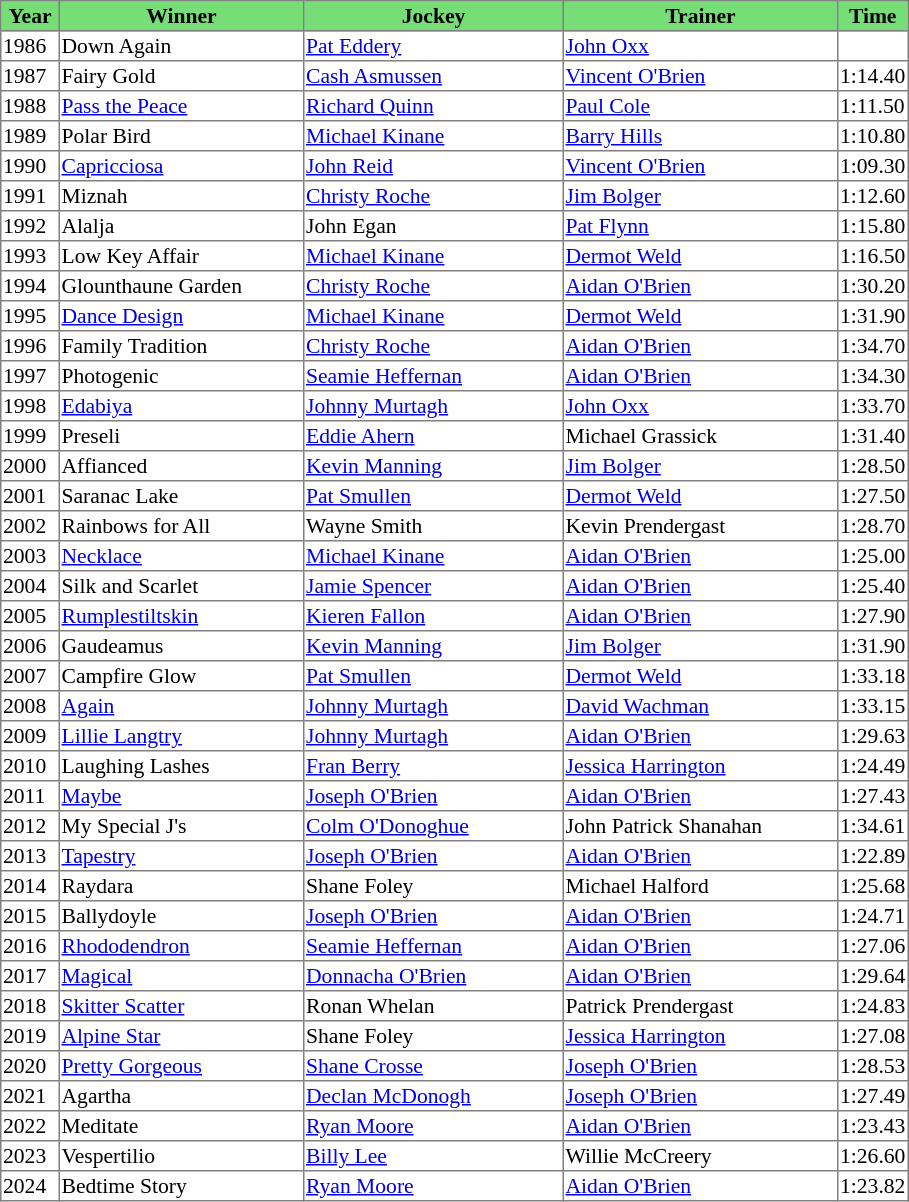<table class = "sortable" | border="1" style="border-collapse: collapse; font-size:90%">
<tr bgcolor="#77dd77" align="center">
<th width="36px"><strong>Year</strong><br></th>
<th width="160px"><strong>Winner</strong><br></th>
<th width="170px"><strong>Jockey</strong><br></th>
<th width="180px"><strong>Trainer</strong><br></th>
<th><strong>Time</strong><br></th>
</tr>
<tr>
<td>1986</td>
<td>Down Again</td>
<td><a href='#'>Pat Eddery</a></td>
<td><a href='#'>John Oxx</a></td>
<td></td>
</tr>
<tr>
<td>1987</td>
<td>Fairy Gold</td>
<td><a href='#'>Cash Asmussen</a></td>
<td><a href='#'>Vincent O'Brien</a></td>
<td>1:14.40</td>
</tr>
<tr>
<td>1988</td>
<td><a href='#'>Pass the Peace</a></td>
<td><a href='#'>Richard Quinn</a></td>
<td><a href='#'>Paul Cole</a></td>
<td>1:11.50</td>
</tr>
<tr>
<td>1989</td>
<td>Polar Bird</td>
<td><a href='#'>Michael Kinane</a></td>
<td><a href='#'>Barry Hills</a></td>
<td>1:10.80</td>
</tr>
<tr>
<td>1990</td>
<td><a href='#'>Capricciosa</a></td>
<td><a href='#'>John Reid</a></td>
<td><a href='#'>Vincent O'Brien</a></td>
<td>1:09.30</td>
</tr>
<tr>
<td>1991</td>
<td>Miznah</td>
<td><a href='#'>Christy Roche</a></td>
<td><a href='#'>Jim Bolger</a></td>
<td>1:12.60</td>
</tr>
<tr>
<td>1992</td>
<td>Alalja</td>
<td>John Egan</td>
<td><a href='#'>Pat Flynn</a></td>
<td>1:15.80</td>
</tr>
<tr>
<td>1993</td>
<td>Low Key Affair</td>
<td><a href='#'>Michael Kinane</a></td>
<td><a href='#'>Dermot Weld</a></td>
<td>1:16.50</td>
</tr>
<tr>
<td>1994</td>
<td>Glounthaune Garden</td>
<td><a href='#'>Christy Roche</a></td>
<td><a href='#'>Aidan O'Brien</a></td>
<td>1:30.20</td>
</tr>
<tr>
<td>1995</td>
<td><a href='#'>Dance Design</a></td>
<td><a href='#'>Michael Kinane</a></td>
<td><a href='#'>Dermot Weld</a></td>
<td>1:31.90</td>
</tr>
<tr>
<td>1996</td>
<td>Family Tradition</td>
<td><a href='#'>Christy Roche</a></td>
<td><a href='#'>Aidan O'Brien</a></td>
<td>1:34.70</td>
</tr>
<tr>
<td>1997</td>
<td>Photogenic</td>
<td><a href='#'>Seamie Heffernan</a></td>
<td><a href='#'>Aidan O'Brien</a></td>
<td>1:34.30</td>
</tr>
<tr>
<td>1998</td>
<td><a href='#'>Edabiya</a></td>
<td><a href='#'>Johnny Murtagh</a></td>
<td><a href='#'>John Oxx</a></td>
<td>1:33.70</td>
</tr>
<tr>
<td>1999</td>
<td>Preseli</td>
<td><a href='#'>Eddie Ahern</a></td>
<td>Michael Grassick</td>
<td>1:31.40</td>
</tr>
<tr>
<td>2000</td>
<td>Affianced</td>
<td><a href='#'>Kevin Manning</a></td>
<td><a href='#'>Jim Bolger</a></td>
<td>1:28.50</td>
</tr>
<tr>
<td>2001</td>
<td>Saranac Lake</td>
<td><a href='#'>Pat Smullen</a></td>
<td><a href='#'>Dermot Weld</a></td>
<td>1:27.50</td>
</tr>
<tr>
<td>2002</td>
<td>Rainbows for All</td>
<td>Wayne Smith</td>
<td>Kevin Prendergast</td>
<td>1:28.70</td>
</tr>
<tr>
<td>2003</td>
<td><a href='#'>Necklace</a></td>
<td><a href='#'>Michael Kinane</a></td>
<td><a href='#'>Aidan O'Brien</a></td>
<td>1:25.00</td>
</tr>
<tr>
<td>2004</td>
<td>Silk and Scarlet</td>
<td><a href='#'>Jamie Spencer</a></td>
<td><a href='#'>Aidan O'Brien</a></td>
<td>1:25.40</td>
</tr>
<tr>
<td>2005</td>
<td><a href='#'>Rumplestiltskin</a></td>
<td><a href='#'>Kieren Fallon</a></td>
<td><a href='#'>Aidan O'Brien</a></td>
<td>1:27.90</td>
</tr>
<tr>
<td>2006</td>
<td>Gaudeamus</td>
<td><a href='#'>Kevin Manning</a></td>
<td><a href='#'>Jim Bolger</a></td>
<td>1:31.90</td>
</tr>
<tr>
<td>2007</td>
<td>Campfire Glow</td>
<td><a href='#'>Pat Smullen</a></td>
<td><a href='#'>Dermot Weld</a></td>
<td>1:33.18</td>
</tr>
<tr>
<td>2008</td>
<td><a href='#'>Again</a></td>
<td><a href='#'>Johnny Murtagh</a></td>
<td><a href='#'>David Wachman</a></td>
<td>1:33.15</td>
</tr>
<tr>
<td>2009</td>
<td><a href='#'>Lillie Langtry</a></td>
<td><a href='#'>Johnny Murtagh</a></td>
<td><a href='#'>Aidan O'Brien</a></td>
<td>1:29.63</td>
</tr>
<tr>
<td>2010</td>
<td>Laughing Lashes</td>
<td><a href='#'>Fran Berry</a></td>
<td><a href='#'>Jessica Harrington</a></td>
<td>1:24.49</td>
</tr>
<tr>
<td>2011</td>
<td><a href='#'>Maybe</a></td>
<td><a href='#'>Joseph O'Brien</a></td>
<td><a href='#'>Aidan O'Brien</a></td>
<td>1:27.43</td>
</tr>
<tr>
<td>2012</td>
<td>My Special J's</td>
<td><a href='#'>Colm O'Donoghue</a></td>
<td>John Patrick Shanahan</td>
<td>1:34.61</td>
</tr>
<tr>
<td>2013</td>
<td><a href='#'>Tapestry</a></td>
<td><a href='#'>Joseph O'Brien</a></td>
<td><a href='#'>Aidan O'Brien</a></td>
<td>1:22.89</td>
</tr>
<tr>
<td>2014</td>
<td>Raydara</td>
<td>Shane Foley</td>
<td>Michael Halford</td>
<td>1:25.68</td>
</tr>
<tr>
<td>2015</td>
<td>Ballydoyle</td>
<td><a href='#'>Joseph O'Brien</a></td>
<td><a href='#'>Aidan O'Brien</a></td>
<td>1:24.71</td>
</tr>
<tr>
<td>2016</td>
<td><a href='#'>Rhododendron</a></td>
<td><a href='#'>Seamie Heffernan</a></td>
<td><a href='#'>Aidan O'Brien</a></td>
<td>1:27.06</td>
</tr>
<tr>
<td>2017</td>
<td><a href='#'>Magical</a></td>
<td><a href='#'>Donnacha O'Brien</a></td>
<td><a href='#'>Aidan O'Brien</a></td>
<td>1:29.64</td>
</tr>
<tr>
<td>2018</td>
<td><a href='#'>Skitter Scatter</a></td>
<td>Ronan Whelan</td>
<td>Patrick Prendergast</td>
<td>1:24.83</td>
</tr>
<tr>
<td>2019</td>
<td><a href='#'>Alpine Star</a></td>
<td>Shane Foley</td>
<td><a href='#'>Jessica Harrington</a></td>
<td>1:27.08</td>
</tr>
<tr>
<td>2020</td>
<td><a href='#'>Pretty Gorgeous</a></td>
<td><a href='#'>Shane Crosse</a></td>
<td><a href='#'>Joseph O'Brien</a></td>
<td>1:28.53</td>
</tr>
<tr>
<td>2021</td>
<td>Agartha</td>
<td><a href='#'>Declan McDonogh</a></td>
<td><a href='#'>Joseph O'Brien</a></td>
<td>1:27.49</td>
</tr>
<tr>
<td>2022</td>
<td>Meditate</td>
<td><a href='#'>Ryan Moore</a></td>
<td><a href='#'>Aidan O'Brien</a></td>
<td>1:23.43</td>
</tr>
<tr>
<td>2023</td>
<td>Vespertilio</td>
<td><a href='#'>Billy Lee</a></td>
<td>Willie McCreery</td>
<td>1:26.60</td>
</tr>
<tr>
<td>2024</td>
<td>Bedtime Story</td>
<td><a href='#'>Ryan Moore</a></td>
<td><a href='#'>Aidan O'Brien</a></td>
<td>1:23.82</td>
</tr>
</table>
